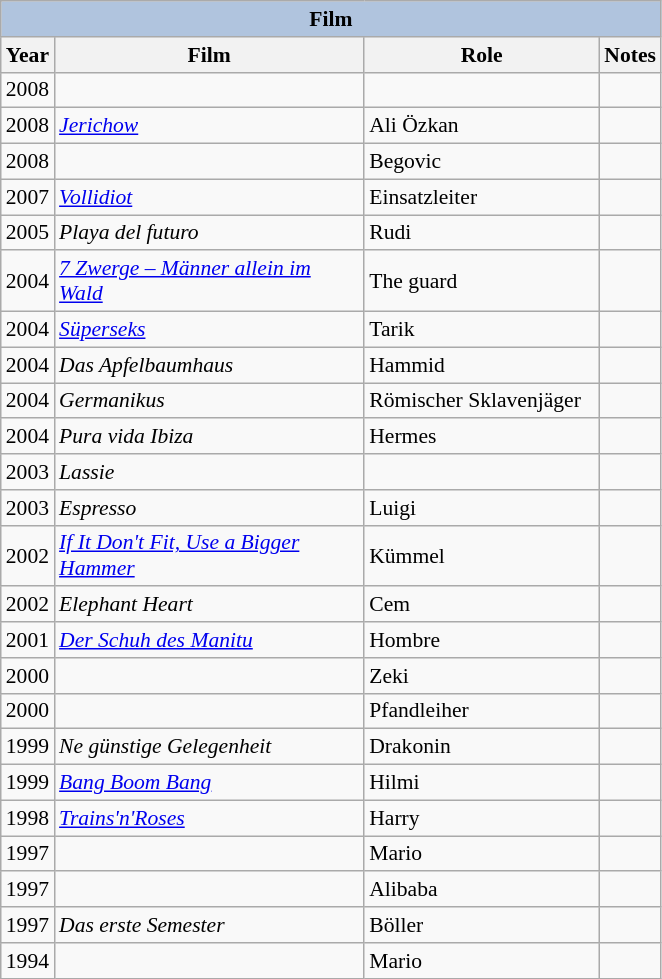<table class="wikitable" style="font-size: 90%;">
<tr>
<th colspan="4" style="background: LightSteelBlue;">Film</th>
</tr>
<tr>
<th align="center">Year</th>
<th width="200">Film</th>
<th width="150">Role</th>
<th>Notes</th>
</tr>
<tr>
<td>2008</td>
<td><em></em></td>
<td></td>
<td></td>
</tr>
<tr>
<td>2008</td>
<td><em><a href='#'>Jerichow</a></em></td>
<td>Ali Özkan</td>
<td></td>
</tr>
<tr>
<td>2008</td>
<td><em></em></td>
<td>Begovic</td>
<td></td>
</tr>
<tr>
<td>2007</td>
<td><em><a href='#'>Vollidiot</a></em></td>
<td>Einsatzleiter</td>
<td></td>
</tr>
<tr>
<td>2005</td>
<td><em>Playa del futuro</em></td>
<td>Rudi</td>
<td></td>
</tr>
<tr>
<td>2004</td>
<td><em><a href='#'>7 Zwerge – Männer allein im Wald</a></em></td>
<td>The guard</td>
<td></td>
</tr>
<tr>
<td>2004</td>
<td><em><a href='#'>Süperseks</a></em></td>
<td>Tarik</td>
<td></td>
</tr>
<tr>
<td>2004</td>
<td><em>Das Apfelbaumhaus</em></td>
<td>Hammid</td>
<td></td>
</tr>
<tr>
<td>2004</td>
<td><em>Germanikus</em></td>
<td>Römischer Sklavenjäger</td>
<td></td>
</tr>
<tr>
<td>2004</td>
<td><em>Pura vida Ibiza</em></td>
<td>Hermes</td>
<td></td>
</tr>
<tr>
<td>2003</td>
<td><em>Lassie</em></td>
<td></td>
<td></td>
</tr>
<tr>
<td>2003</td>
<td><em>Espresso</em></td>
<td>Luigi</td>
<td></td>
</tr>
<tr>
<td>2002</td>
<td><em><a href='#'>If It Don't Fit, Use a Bigger Hammer</a></em></td>
<td>Kümmel</td>
<td></td>
</tr>
<tr>
<td>2002</td>
<td><em>Elephant Heart</em></td>
<td>Cem</td>
<td></td>
</tr>
<tr>
<td>2001</td>
<td><em><a href='#'>Der Schuh des Manitu</a></em></td>
<td>Hombre</td>
<td></td>
</tr>
<tr>
<td>2000</td>
<td><em></em></td>
<td>Zeki</td>
<td></td>
</tr>
<tr>
<td>2000</td>
<td><em></em></td>
<td>Pfandleiher</td>
<td></td>
</tr>
<tr>
<td>1999</td>
<td><em>Ne günstige Gelegenheit</em></td>
<td>Drakonin</td>
<td></td>
</tr>
<tr>
<td>1999</td>
<td><em><a href='#'>Bang Boom Bang</a></em></td>
<td>Hilmi</td>
<td></td>
</tr>
<tr>
<td>1998</td>
<td><em><a href='#'>Trains'n'Roses</a></em></td>
<td>Harry</td>
<td></td>
</tr>
<tr>
<td>1997</td>
<td><em></em></td>
<td>Mario</td>
<td></td>
</tr>
<tr>
<td>1997</td>
<td><em></em></td>
<td>Alibaba</td>
<td></td>
</tr>
<tr>
<td>1997</td>
<td><em>Das erste Semester</em></td>
<td>Böller</td>
<td></td>
</tr>
<tr>
<td>1994</td>
<td><em></em></td>
<td>Mario</td>
<td></td>
</tr>
</table>
